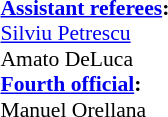<table style="width:100%;font-size:90%">
<tr>
<td><br><strong><a href='#'>Assistant referees</a>:</strong>
<br><a href='#'>Silviu Petrescu</a>
<br>Amato DeLuca
<br><strong><a href='#'>Fourth official</a>:</strong>
<br>Manuel Orellana</td>
<td style="width:60%; vertical-align:top"></td>
</tr>
</table>
